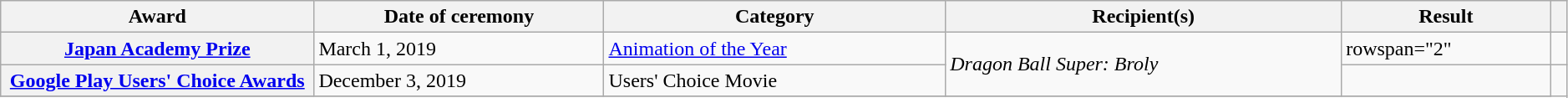<table class="wikitable sortable plainrowheaders" style="width: 99%">
<tr>
<th scope="col" style="width:20%;">Award</th>
<th scope="col">Date of ceremony</th>
<th scope="col">Category</th>
<th scope="col">Recipient(s)</th>
<th scope="col">Result</th>
<th scope="col" class="unsortable"></th>
</tr>
<tr>
<th scope="row" rowspan="1" style="text-align:center;"><a href='#'>Japan Academy Prize</a></th>
<td rowspan="1">March 1, 2019</td>
<td><a href='#'>Animation of the Year</a></td>
<td rowspan="2"><em>Dragon Ball Super: Broly</em></td>
<td>rowspan="2" </td>
<td style="text-align:center;"></td>
</tr>
<tr>
<th scope="row" rowspan="1" style="text-align:center;"><a href='#'>Google Play Users' Choice Awards</a></th>
<td rowspan="1">December 3, 2019</td>
<td>Users' Choice Movie</td>
<td style="text-align:center;"></td>
</tr>
<tr>
</tr>
</table>
